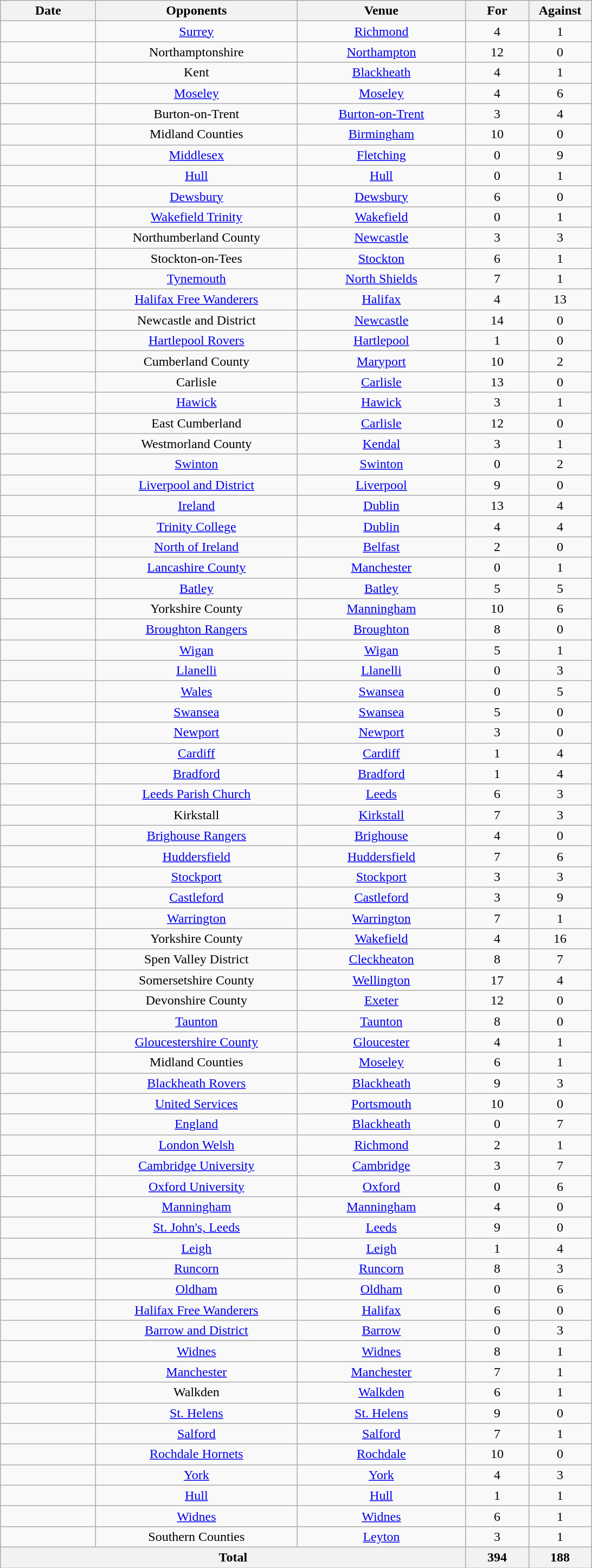<table class="wikitable sortable" style="text-align:center">
<tr>
<th width="110">Date</th>
<th width="240">Opponents</th>
<th width="200">Venue</th>
<th width="70">For</th>
<th width="70">Against</th>
</tr>
<tr>
<td></td>
<td><a href='#'>Surrey</a></td>
<td><a href='#'>Richmond</a></td>
<td>4</td>
<td>1</td>
</tr>
<tr>
<td></td>
<td>Northamptonshire</td>
<td><a href='#'>Northampton</a></td>
<td>12</td>
<td>0</td>
</tr>
<tr>
<td></td>
<td>Kent</td>
<td><a href='#'>Blackheath</a></td>
<td>4</td>
<td>1</td>
</tr>
<tr>
<td></td>
<td><a href='#'>Moseley</a></td>
<td><a href='#'>Moseley</a></td>
<td>4</td>
<td>6</td>
</tr>
<tr>
<td></td>
<td>Burton-on-Trent</td>
<td><a href='#'>Burton-on-Trent</a></td>
<td>3</td>
<td>4</td>
</tr>
<tr>
<td></td>
<td>Midland Counties</td>
<td><a href='#'>Birmingham</a></td>
<td>10</td>
<td>0</td>
</tr>
<tr>
<td></td>
<td><a href='#'>Middlesex</a></td>
<td><a href='#'>Fletching</a></td>
<td>0</td>
<td>9</td>
</tr>
<tr>
<td></td>
<td><a href='#'>Hull</a></td>
<td><a href='#'>Hull</a></td>
<td>0</td>
<td>1</td>
</tr>
<tr>
<td></td>
<td><a href='#'>Dewsbury</a></td>
<td><a href='#'>Dewsbury</a></td>
<td>6</td>
<td>0</td>
</tr>
<tr>
<td></td>
<td><a href='#'>Wakefield Trinity</a></td>
<td><a href='#'>Wakefield</a></td>
<td>0</td>
<td>1</td>
</tr>
<tr>
<td></td>
<td>Northumberland County</td>
<td><a href='#'>Newcastle</a></td>
<td>3</td>
<td>3</td>
</tr>
<tr>
<td></td>
<td>Stockton-on-Tees</td>
<td><a href='#'>Stockton</a></td>
<td>6</td>
<td>1</td>
</tr>
<tr>
<td></td>
<td><a href='#'>Tynemouth</a></td>
<td><a href='#'>North Shields</a></td>
<td>7</td>
<td>1</td>
</tr>
<tr>
<td></td>
<td><a href='#'>Halifax Free Wanderers</a></td>
<td><a href='#'>Halifax</a></td>
<td>4</td>
<td>13</td>
</tr>
<tr>
<td></td>
<td>Newcastle and District</td>
<td><a href='#'>Newcastle</a></td>
<td>14</td>
<td>0</td>
</tr>
<tr>
<td></td>
<td><a href='#'>Hartlepool Rovers</a></td>
<td><a href='#'>Hartlepool</a></td>
<td>1</td>
<td>0</td>
</tr>
<tr>
<td></td>
<td>Cumberland County</td>
<td><a href='#'>Maryport</a></td>
<td>10</td>
<td>2</td>
</tr>
<tr>
<td></td>
<td>Carlisle</td>
<td><a href='#'>Carlisle</a></td>
<td>13</td>
<td>0</td>
</tr>
<tr>
<td></td>
<td><a href='#'>Hawick</a></td>
<td><a href='#'>Hawick</a></td>
<td>3</td>
<td>1</td>
</tr>
<tr>
<td></td>
<td>East Cumberland</td>
<td><a href='#'>Carlisle</a></td>
<td>12</td>
<td>0</td>
</tr>
<tr>
<td></td>
<td>Westmorland County</td>
<td><a href='#'>Kendal</a></td>
<td>3</td>
<td>1</td>
</tr>
<tr>
<td></td>
<td><a href='#'>Swinton</a></td>
<td><a href='#'>Swinton</a></td>
<td>0</td>
<td>2</td>
</tr>
<tr>
<td></td>
<td><a href='#'>Liverpool and District</a></td>
<td><a href='#'>Liverpool</a></td>
<td>9</td>
<td>0</td>
</tr>
<tr>
<td></td>
<td><a href='#'>Ireland</a></td>
<td><a href='#'>Dublin</a></td>
<td>13</td>
<td>4</td>
</tr>
<tr>
<td></td>
<td><a href='#'>Trinity College</a></td>
<td><a href='#'>Dublin</a></td>
<td>4</td>
<td>4</td>
</tr>
<tr>
<td></td>
<td><a href='#'>North of Ireland</a></td>
<td><a href='#'>Belfast</a></td>
<td>2</td>
<td>0</td>
</tr>
<tr>
<td></td>
<td><a href='#'>Lancashire County</a></td>
<td><a href='#'>Manchester</a></td>
<td>0</td>
<td>1</td>
</tr>
<tr>
<td></td>
<td><a href='#'>Batley</a></td>
<td><a href='#'>Batley</a></td>
<td>5</td>
<td>5</td>
</tr>
<tr>
<td></td>
<td>Yorkshire County</td>
<td><a href='#'>Manningham</a></td>
<td>10</td>
<td>6</td>
</tr>
<tr>
<td></td>
<td><a href='#'>Broughton Rangers</a></td>
<td><a href='#'>Broughton</a></td>
<td>8</td>
<td>0</td>
</tr>
<tr>
<td></td>
<td><a href='#'>Wigan</a></td>
<td><a href='#'>Wigan</a></td>
<td>5</td>
<td>1</td>
</tr>
<tr>
<td></td>
<td><a href='#'>Llanelli</a></td>
<td><a href='#'>Llanelli</a></td>
<td>0</td>
<td>3</td>
</tr>
<tr>
<td></td>
<td><a href='#'>Wales</a></td>
<td><a href='#'>Swansea</a></td>
<td>0</td>
<td>5</td>
</tr>
<tr>
<td></td>
<td><a href='#'>Swansea</a></td>
<td><a href='#'>Swansea</a></td>
<td>5</td>
<td>0</td>
</tr>
<tr>
<td></td>
<td><a href='#'>Newport</a></td>
<td><a href='#'>Newport</a></td>
<td>3</td>
<td>0</td>
</tr>
<tr>
<td></td>
<td><a href='#'>Cardiff</a></td>
<td><a href='#'>Cardiff</a></td>
<td>1</td>
<td>4</td>
</tr>
<tr>
<td></td>
<td><a href='#'>Bradford</a></td>
<td><a href='#'>Bradford</a></td>
<td>1</td>
<td>4</td>
</tr>
<tr>
<td></td>
<td><a href='#'>Leeds Parish Church</a></td>
<td><a href='#'>Leeds</a></td>
<td>6</td>
<td>3</td>
</tr>
<tr>
<td></td>
<td>Kirkstall</td>
<td><a href='#'>Kirkstall</a></td>
<td>7</td>
<td>3</td>
</tr>
<tr>
<td></td>
<td><a href='#'>Brighouse Rangers</a></td>
<td><a href='#'>Brighouse</a></td>
<td>4</td>
<td>0</td>
</tr>
<tr>
<td></td>
<td><a href='#'>Huddersfield</a></td>
<td><a href='#'>Huddersfield</a></td>
<td>7</td>
<td>6</td>
</tr>
<tr>
<td></td>
<td><a href='#'>Stockport</a></td>
<td><a href='#'>Stockport</a></td>
<td>3</td>
<td>3</td>
</tr>
<tr>
<td></td>
<td><a href='#'>Castleford</a></td>
<td><a href='#'>Castleford</a></td>
<td>3</td>
<td>9</td>
</tr>
<tr>
<td></td>
<td><a href='#'>Warrington</a></td>
<td><a href='#'>Warrington</a></td>
<td>7</td>
<td>1</td>
</tr>
<tr>
<td></td>
<td>Yorkshire County</td>
<td><a href='#'>Wakefield</a></td>
<td>4</td>
<td>16</td>
</tr>
<tr>
<td></td>
<td>Spen Valley District</td>
<td><a href='#'>Cleckheaton</a></td>
<td>8</td>
<td>7</td>
</tr>
<tr>
<td></td>
<td>Somersetshire County</td>
<td><a href='#'>Wellington</a></td>
<td>17</td>
<td>4</td>
</tr>
<tr>
<td></td>
<td>Devonshire County</td>
<td><a href='#'>Exeter</a></td>
<td>12</td>
<td>0</td>
</tr>
<tr>
<td></td>
<td><a href='#'>Taunton</a></td>
<td><a href='#'>Taunton</a></td>
<td>8</td>
<td>0</td>
</tr>
<tr>
<td></td>
<td><a href='#'>Gloucestershire County</a></td>
<td><a href='#'>Gloucester</a></td>
<td>4</td>
<td>1</td>
</tr>
<tr>
<td></td>
<td>Midland Counties</td>
<td><a href='#'>Moseley</a></td>
<td>6</td>
<td>1</td>
</tr>
<tr>
<td></td>
<td><a href='#'>Blackheath Rovers</a></td>
<td><a href='#'>Blackheath</a></td>
<td>9</td>
<td>3</td>
</tr>
<tr>
<td></td>
<td><a href='#'>United Services</a></td>
<td><a href='#'>Portsmouth</a></td>
<td>10</td>
<td>0</td>
</tr>
<tr>
<td></td>
<td><a href='#'>England</a></td>
<td><a href='#'>Blackheath</a></td>
<td>0</td>
<td>7</td>
</tr>
<tr>
<td></td>
<td><a href='#'>London Welsh</a></td>
<td><a href='#'>Richmond</a></td>
<td>2</td>
<td>1</td>
</tr>
<tr>
<td></td>
<td><a href='#'>Cambridge University</a></td>
<td><a href='#'>Cambridge</a></td>
<td>3</td>
<td>7</td>
</tr>
<tr>
<td></td>
<td><a href='#'>Oxford University</a></td>
<td><a href='#'>Oxford</a></td>
<td>0</td>
<td>6</td>
</tr>
<tr>
<td></td>
<td><a href='#'>Manningham</a></td>
<td><a href='#'>Manningham</a></td>
<td>4</td>
<td>0</td>
</tr>
<tr>
<td></td>
<td><a href='#'>St. John's, Leeds</a></td>
<td><a href='#'>Leeds</a></td>
<td>9</td>
<td>0</td>
</tr>
<tr>
<td></td>
<td><a href='#'>Leigh</a></td>
<td><a href='#'>Leigh</a></td>
<td>1</td>
<td>4</td>
</tr>
<tr>
<td></td>
<td><a href='#'>Runcorn</a></td>
<td><a href='#'>Runcorn</a></td>
<td>8</td>
<td>3</td>
</tr>
<tr>
<td></td>
<td><a href='#'>Oldham</a></td>
<td><a href='#'>Oldham</a></td>
<td>0</td>
<td>6</td>
</tr>
<tr>
<td></td>
<td><a href='#'>Halifax Free Wanderers</a></td>
<td><a href='#'>Halifax</a></td>
<td>6</td>
<td>0</td>
</tr>
<tr>
<td></td>
<td><a href='#'>Barrow and District</a></td>
<td><a href='#'>Barrow</a></td>
<td>0</td>
<td>3</td>
</tr>
<tr>
<td></td>
<td><a href='#'>Widnes</a></td>
<td><a href='#'>Widnes</a></td>
<td>8</td>
<td>1</td>
</tr>
<tr>
<td></td>
<td><a href='#'>Manchester</a></td>
<td><a href='#'>Manchester</a></td>
<td>7</td>
<td>1</td>
</tr>
<tr>
<td></td>
<td>Walkden</td>
<td><a href='#'>Walkden</a></td>
<td>6</td>
<td>1</td>
</tr>
<tr>
<td></td>
<td><a href='#'>St. Helens</a></td>
<td><a href='#'>St. Helens</a></td>
<td>9</td>
<td>0</td>
</tr>
<tr>
<td></td>
<td><a href='#'>Salford</a></td>
<td><a href='#'>Salford</a></td>
<td>7</td>
<td>1</td>
</tr>
<tr>
<td></td>
<td><a href='#'>Rochdale Hornets</a></td>
<td><a href='#'>Rochdale</a></td>
<td>10</td>
<td>0</td>
</tr>
<tr>
<td></td>
<td><a href='#'>York</a></td>
<td><a href='#'>York</a></td>
<td>4</td>
<td>3</td>
</tr>
<tr>
<td></td>
<td><a href='#'>Hull</a></td>
<td><a href='#'>Hull</a></td>
<td>1</td>
<td>1</td>
</tr>
<tr>
<td></td>
<td><a href='#'>Widnes</a></td>
<td><a href='#'>Widnes</a></td>
<td>6</td>
<td>1</td>
</tr>
<tr>
<td></td>
<td>Southern Counties</td>
<td><a href='#'>Leyton</a></td>
<td>3</td>
<td>1</td>
</tr>
<tr class="sortbottom">
<th colspan=3>Total</th>
<th>394</th>
<th>188</th>
</tr>
</table>
